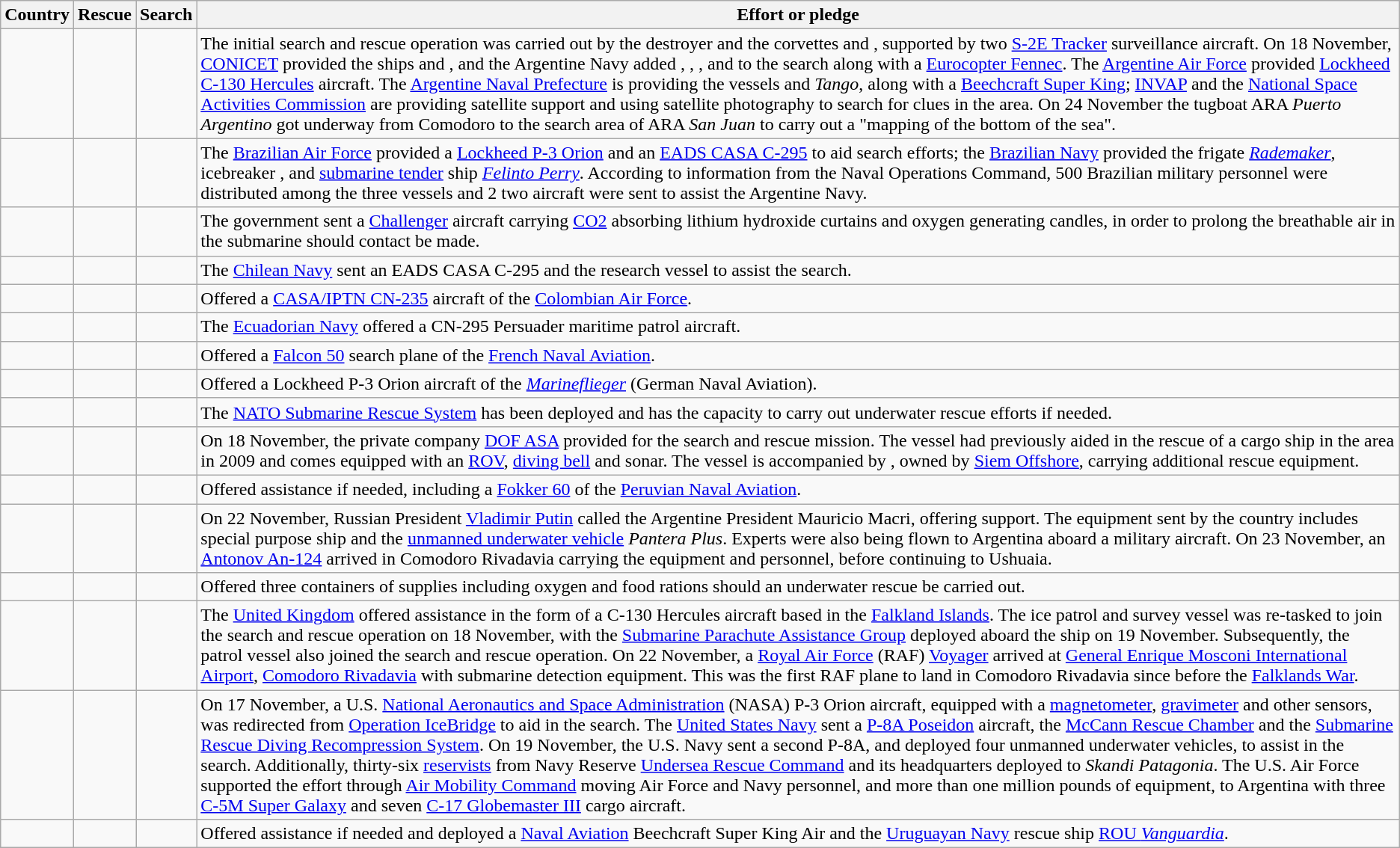<table class="wikitable">
<tr>
<th>Country</th>
<th>Rescue</th>
<th>Search</th>
<th>Effort or pledge</th>
</tr>
<tr>
<td></td>
<td></td>
<td></td>
<td>The initial search and rescue operation was carried out by the destroyer  and the corvettes  and , supported by two <a href='#'>S-2E Tracker</a> surveillance aircraft. On 18 November, <a href='#'>CONICET</a> provided the ships  and , and the Argentine Navy added , , ,  and  to the search along with a <a href='#'>Eurocopter Fennec</a>. The <a href='#'>Argentine Air Force</a> provided <a href='#'>Lockheed C-130 Hercules</a> aircraft. The <a href='#'>Argentine Naval Prefecture</a> is providing the vessels  and <em>Tango</em>, along with a <a href='#'>Beechcraft Super King</a>; <a href='#'>INVAP</a> and the <a href='#'>National Space Activities Commission</a> are providing satellite support and using satellite photography to search for clues in the area. On 24 November the tugboat ARA <em>Puerto Argentino</em> got underway from Comodoro to the search area of ARA <em>San Juan</em> to carry out a "mapping of the bottom of the sea".</td>
</tr>
<tr>
<td></td>
<td></td>
<td></td>
<td>The <a href='#'>Brazilian Air Force</a> provided a <a href='#'>Lockheed P-3 Orion</a> and an <a href='#'>EADS CASA C-295</a> to aid search efforts; the <a href='#'>Brazilian Navy</a> provided the frigate <a href='#'><em>Rademaker</em></a>, icebreaker , and <a href='#'>submarine tender</a> ship <a href='#'><em>Felinto Perry</em></a>. According to information from the Naval Operations Command, 500 Brazilian military personnel were distributed among the three vessels and 2 two aircraft were sent to assist the Argentine Navy.</td>
</tr>
<tr>
<td></td>
<td></td>
<td></td>
<td>The government sent a <a href='#'>Challenger</a> aircraft carrying <a href='#'>CO2</a> absorbing lithium hydroxide curtains and oxygen generating candles, in order to prolong the breathable air in the submarine should contact be made.</td>
</tr>
<tr>
<td></td>
<td></td>
<td></td>
<td>The <a href='#'>Chilean Navy</a> sent an EADS CASA C-295 and the research vessel  to assist the search.</td>
</tr>
<tr>
<td></td>
<td></td>
<td></td>
<td>Offered a <a href='#'>CASA/IPTN CN-235</a> aircraft of the <a href='#'>Colombian Air Force</a>.</td>
</tr>
<tr>
<td></td>
<td></td>
<td></td>
<td>The <a href='#'>Ecuadorian Navy</a> offered a CN-295 Persuader maritime patrol aircraft.</td>
</tr>
<tr>
<td></td>
<td></td>
<td></td>
<td>Offered a <a href='#'>Falcon 50</a> search plane of the <a href='#'>French Naval Aviation</a>.</td>
</tr>
<tr>
<td></td>
<td></td>
<td></td>
<td>Offered a Lockheed P-3 Orion aircraft of the <em><a href='#'>Marineflieger</a></em> (German Naval Aviation).</td>
</tr>
<tr>
<td></td>
<td></td>
<td></td>
<td>The <a href='#'>NATO Submarine Rescue System</a> has been deployed and has the capacity to carry out underwater rescue efforts if needed.</td>
</tr>
<tr>
<td></td>
<td></td>
<td></td>
<td>On 18 November, the private company <a href='#'>DOF ASA</a> provided  for the search and rescue mission. The vessel had previously aided in the rescue of a cargo ship in the area in 2009 and comes equipped with an <a href='#'>ROV</a>, <a href='#'>diving bell</a> and sonar. The vessel is accompanied by , owned by <a href='#'>Siem Offshore</a>, carrying additional rescue equipment.</td>
</tr>
<tr>
<td></td>
<td></td>
<td></td>
<td>Offered assistance if needed, including a <a href='#'>Fokker 60</a> of the <a href='#'>Peruvian Naval Aviation</a>.</td>
</tr>
<tr>
<td></td>
<td></td>
<td></td>
<td>On 22 November, Russian President <a href='#'>Vladimir Putin</a> called the Argentine President Mauricio Macri, offering support. The equipment sent by the country includes special purpose ship  and the <a href='#'>unmanned underwater vehicle</a> <em>Pantera Plus</em>. Experts were also being flown to Argentina aboard a military aircraft. On 23 November, an <a href='#'>Antonov An-124</a> arrived in Comodoro Rivadavia carrying the equipment and personnel, before continuing to Ushuaia.</td>
</tr>
<tr>
<td></td>
<td></td>
<td></td>
<td>Offered three containers of supplies including oxygen and food rations should an underwater rescue be carried out.</td>
</tr>
<tr>
<td></td>
<td></td>
<td></td>
<td>The <a href='#'>United Kingdom</a> offered assistance in the form of a C-130 Hercules aircraft based in the <a href='#'>Falkland Islands</a>. The ice patrol and survey vessel  was re-tasked to join the search and rescue operation on 18 November, with the <a href='#'>Submarine Parachute Assistance Group</a> deployed aboard the ship on 19 November. Subsequently, the patrol vessel  also joined the search and rescue operation. On 22 November, a <a href='#'>Royal Air Force</a> (RAF) <a href='#'>Voyager</a> arrived at <a href='#'>General Enrique Mosconi International Airport</a>, <a href='#'>Comodoro Rivadavia</a> with submarine detection equipment. This was the first RAF plane to land in Comodoro Rivadavia since before the <a href='#'>Falklands War</a>.</td>
</tr>
<tr>
<td></td>
<td></td>
<td></td>
<td>On 17 November, a U.S. <a href='#'>National Aeronautics and Space Administration</a> (NASA) P-3 Orion aircraft, equipped with a <a href='#'>magnetometer</a>, <a href='#'>gravimeter</a> and other sensors, was redirected from <a href='#'>Operation IceBridge</a> to aid in the search. The <a href='#'>United States Navy</a> sent a <a href='#'>P-8A Poseidon</a> aircraft, the <a href='#'>McCann Rescue Chamber</a> and the <a href='#'>Submarine Rescue Diving Recompression System</a>. On 19 November, the U.S. Navy sent a second P-8A, and deployed four unmanned underwater vehicles, to assist in the search. Additionally, thirty-six <a href='#'>reservists</a> from Navy Reserve <a href='#'>Undersea Rescue Command</a> and its headquarters deployed to <em>Skandi Patagonia</em>. The U.S. Air Force supported the effort through <a href='#'>Air Mobility Command</a> moving Air Force and Navy personnel, and more than one million pounds of equipment, to Argentina with three <a href='#'>C-5M Super Galaxy</a> and seven <a href='#'>C-17 Globemaster III</a> cargo aircraft.</td>
</tr>
<tr>
<td></td>
<td></td>
<td></td>
<td>Offered assistance if needed and deployed a <a href='#'>Naval Aviation</a> Beechcraft Super King Air and the <a href='#'>Uruguayan Navy</a> rescue ship <a href='#'>ROU <em>Vanguardia</em></a>.</td>
</tr>
</table>
